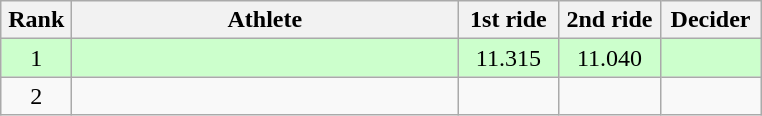<table class=wikitable style="text-align:center">
<tr>
<th width=40>Rank</th>
<th width=250>Athlete</th>
<th width=60>1st ride</th>
<th width=60>2nd ride</th>
<th width=60>Decider</th>
</tr>
<tr bgcolor=ccffcc>
<td>1</td>
<td align=left></td>
<td>11.315</td>
<td>11.040</td>
<td></td>
</tr>
<tr>
<td>2</td>
<td align=left></td>
<td></td>
<td></td>
<td></td>
</tr>
</table>
